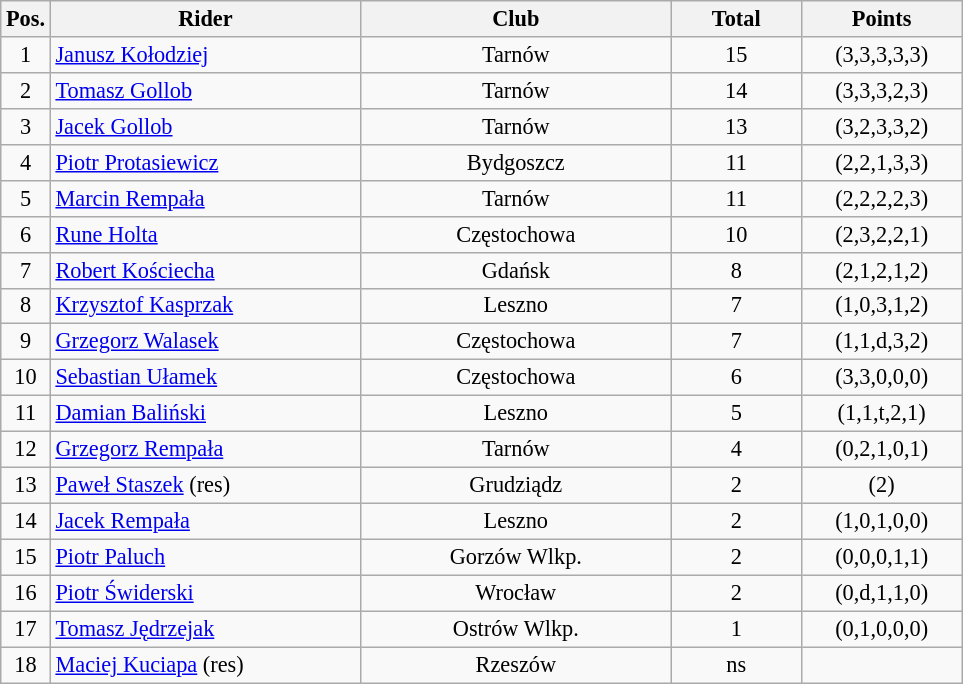<table class=wikitable style="font-size:93%;">
<tr>
<th width=25px>Pos.</th>
<th width=200px>Rider</th>
<th width=200px>Club</th>
<th width=80px>Total</th>
<th width=100px>Points</th>
</tr>
<tr align=center>
<td>1</td>
<td align=left><a href='#'>Janusz Kołodziej</a></td>
<td>Tarnów</td>
<td>15</td>
<td>(3,3,3,3,3)</td>
</tr>
<tr align=center>
<td>2</td>
<td align=left><a href='#'>Tomasz Gollob</a></td>
<td>Tarnów</td>
<td>14</td>
<td>(3,3,3,2,3)</td>
</tr>
<tr align=center>
<td>3</td>
<td align=left><a href='#'>Jacek Gollob</a></td>
<td>Tarnów</td>
<td>13</td>
<td>(3,2,3,3,2)</td>
</tr>
<tr align=center>
<td>4</td>
<td align=left><a href='#'>Piotr Protasiewicz</a></td>
<td>Bydgoszcz</td>
<td>11</td>
<td>(2,2,1,3,3)</td>
</tr>
<tr align=center>
<td>5</td>
<td align=left><a href='#'>Marcin Rempała</a></td>
<td>Tarnów</td>
<td>11</td>
<td>(2,2,2,2,3)</td>
</tr>
<tr align=center>
<td>6</td>
<td align=left><a href='#'>Rune Holta</a></td>
<td>Częstochowa</td>
<td>10</td>
<td>(2,3,2,2,1)</td>
</tr>
<tr align=center>
<td>7</td>
<td align=left><a href='#'>Robert Kościecha</a></td>
<td>Gdańsk</td>
<td>8</td>
<td>(2,1,2,1,2)</td>
</tr>
<tr align=center>
<td>8</td>
<td align=left><a href='#'>Krzysztof Kasprzak</a></td>
<td>Leszno</td>
<td>7</td>
<td>(1,0,3,1,2)</td>
</tr>
<tr align=center>
<td>9</td>
<td align=left><a href='#'>Grzegorz Walasek</a></td>
<td>Częstochowa</td>
<td>7</td>
<td>(1,1,d,3,2)</td>
</tr>
<tr align=center>
<td>10</td>
<td align=left><a href='#'>Sebastian Ułamek</a></td>
<td>Częstochowa</td>
<td>6</td>
<td>(3,3,0,0,0)</td>
</tr>
<tr align=center>
<td>11</td>
<td align=left><a href='#'>Damian Baliński</a></td>
<td>Leszno</td>
<td>5</td>
<td>(1,1,t,2,1)</td>
</tr>
<tr align=center>
<td>12</td>
<td align=left><a href='#'>Grzegorz Rempała</a></td>
<td>Tarnów</td>
<td>4</td>
<td>(0,2,1,0,1)</td>
</tr>
<tr align=center>
<td>13</td>
<td align=left><a href='#'>Paweł Staszek</a> (res)</td>
<td>Grudziądz</td>
<td>2</td>
<td>(2)</td>
</tr>
<tr align=center>
<td>14</td>
<td align=left><a href='#'>Jacek Rempała</a></td>
<td>Leszno</td>
<td>2</td>
<td>(1,0,1,0,0)</td>
</tr>
<tr align=center>
<td>15</td>
<td align=left><a href='#'>Piotr Paluch</a></td>
<td>Gorzów Wlkp.</td>
<td>2</td>
<td>(0,0,0,1,1)</td>
</tr>
<tr align=center>
<td>16</td>
<td align=left><a href='#'>Piotr Świderski</a></td>
<td>Wrocław</td>
<td>2</td>
<td>(0,d,1,1,0)</td>
</tr>
<tr align=center>
<td>17</td>
<td align=left><a href='#'>Tomasz Jędrzejak</a></td>
<td>Ostrów Wlkp.</td>
<td>1</td>
<td>(0,1,0,0,0)</td>
</tr>
<tr align=center>
<td>18</td>
<td align=left><a href='#'>Maciej Kuciapa</a> (res)</td>
<td>Rzeszów</td>
<td>ns</td>
<td></td>
</tr>
</table>
